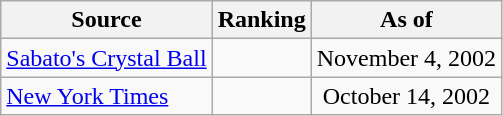<table class="wikitable" style="text-align:center">
<tr>
<th>Source</th>
<th>Ranking</th>
<th>As of</th>
</tr>
<tr>
<td align=left><a href='#'>Sabato's Crystal Ball</a></td>
<td></td>
<td>November 4, 2002</td>
</tr>
<tr>
<td align=left><a href='#'>New York Times</a></td>
<td></td>
<td>October 14, 2002</td>
</tr>
</table>
